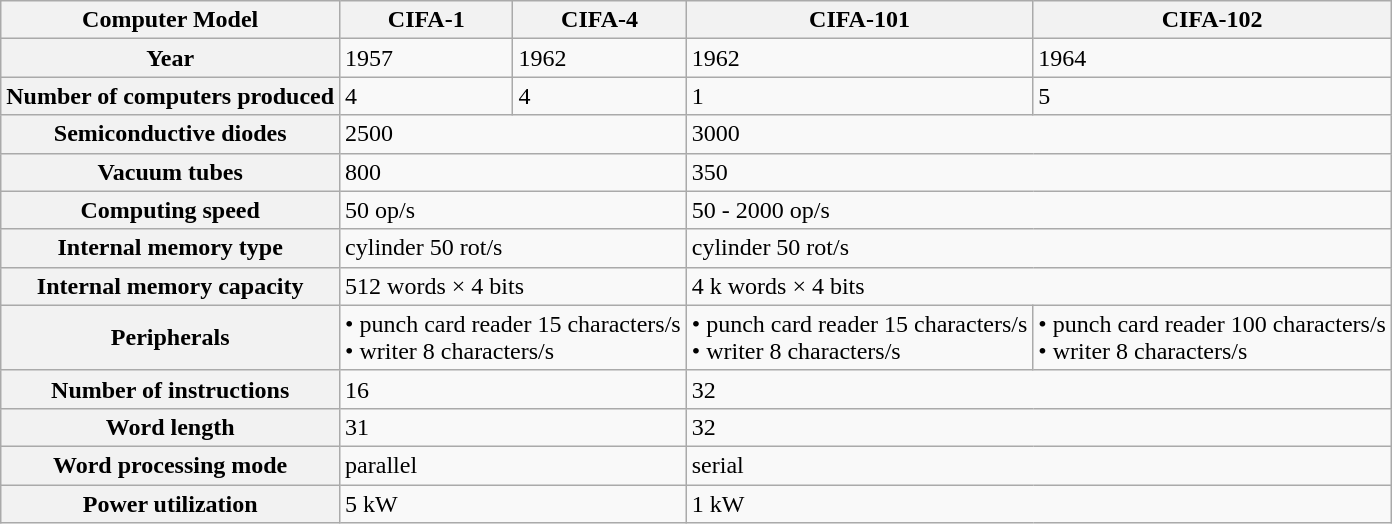<table class="wikitable">
<tr>
<th>Computer Model</th>
<th>CIFA-1</th>
<th>CIFA-4</th>
<th>CIFA-101</th>
<th>CIFA-102</th>
</tr>
<tr>
<th>Year</th>
<td>1957</td>
<td>1962</td>
<td>1962</td>
<td>1964</td>
</tr>
<tr>
<th>Number of computers produced</th>
<td>4</td>
<td>4</td>
<td>1</td>
<td>5</td>
</tr>
<tr>
<th>Semiconductive diodes</th>
<td colspan="2">2500</td>
<td colspan="2">3000</td>
</tr>
<tr>
<th>Vacuum tubes</th>
<td colspan="2">800</td>
<td colspan="2">350</td>
</tr>
<tr>
<th>Computing speed</th>
<td colspan="2">50 op/s</td>
<td colspan="2">50 - 2000 op/s</td>
</tr>
<tr>
<th>Internal memory type</th>
<td colspan="2">cylinder 50 rot/s</td>
<td colspan="2">cylinder 50 rot/s</td>
</tr>
<tr>
<th>Internal memory capacity</th>
<td colspan="2">512 words × 4 bits</td>
<td colspan="2">4 k words × 4 bits</td>
</tr>
<tr>
<th>Peripherals</th>
<td colspan="2">• punch card reader 15 characters/s <br> • writer 8 characters/s</td>
<td>• punch card reader 15 characters/s <br> • writer 8 characters/s</td>
<td>• punch card reader 100 characters/s <br> • writer 8 characters/s</td>
</tr>
<tr>
<th>Number of instructions</th>
<td colspan="2">16</td>
<td colspan="2">32</td>
</tr>
<tr>
<th>Word length</th>
<td colspan="2">31</td>
<td colspan="2">32</td>
</tr>
<tr>
<th>Word processing mode</th>
<td colspan="2">parallel</td>
<td colspan="2">serial</td>
</tr>
<tr>
<th>Power utilization</th>
<td colspan="2">5 kW</td>
<td colspan="2">1 kW</td>
</tr>
</table>
